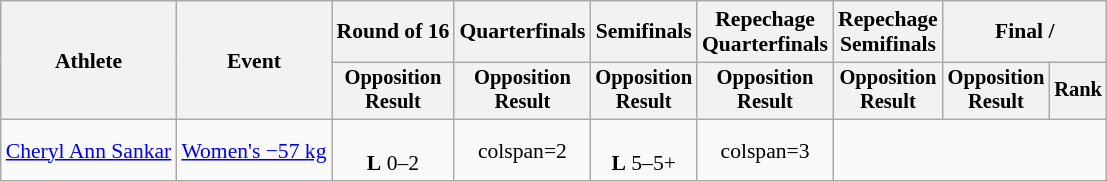<table class=wikitable style=font-size:90%;text-align:center>
<tr>
<th rowspan=2>Athlete</th>
<th rowspan=2>Event</th>
<th>Round of 16</th>
<th>Quarterfinals</th>
<th>Semifinals</th>
<th>Repechage<br>Quarterfinals</th>
<th>Repechage<br>Semifinals</th>
<th colspan=2>Final / </th>
</tr>
<tr style=font-size:95%>
<th>Opposition<br>Result</th>
<th>Opposition<br>Result</th>
<th>Opposition<br>Result</th>
<th>Opposition<br>Result</th>
<th>Opposition<br>Result</th>
<th>Opposition<br>Result</th>
<th>Rank</th>
</tr>
<tr>
<td align=left><a href='#'>Cheryl Ann Sankar</a></td>
<td align=left><a href='#'>Women's −57 kg</a></td>
<td><br><strong>L</strong> 0–2</td>
<td>colspan=2 </td>
<td><br><strong>L</strong> 5–5+</td>
<td>colspan=3 </td>
</tr>
</table>
